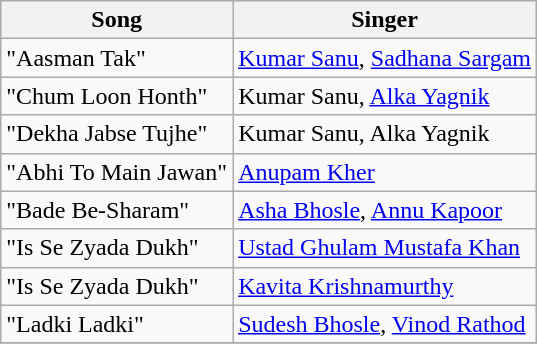<table class="wikitable">
<tr>
<th>Song</th>
<th>Singer</th>
</tr>
<tr>
<td>"Aasman Tak"</td>
<td><a href='#'>Kumar Sanu</a>, <a href='#'>Sadhana Sargam</a></td>
</tr>
<tr>
<td>"Chum Loon Honth"</td>
<td>Kumar Sanu, <a href='#'>Alka Yagnik</a></td>
</tr>
<tr>
<td>"Dekha Jabse Tujhe"</td>
<td>Kumar Sanu, Alka Yagnik</td>
</tr>
<tr>
<td>"Abhi To Main Jawan"</td>
<td><a href='#'>Anupam Kher</a></td>
</tr>
<tr>
<td>"Bade Be-Sharam"</td>
<td><a href='#'>Asha Bhosle</a>, <a href='#'>Annu Kapoor</a></td>
</tr>
<tr>
<td>"Is Se Zyada Dukh"</td>
<td><a href='#'>Ustad Ghulam Mustafa Khan</a></td>
</tr>
<tr>
<td>"Is Se Zyada Dukh"</td>
<td><a href='#'>Kavita Krishnamurthy</a></td>
</tr>
<tr>
<td>"Ladki Ladki"</td>
<td><a href='#'>Sudesh Bhosle</a>, <a href='#'>Vinod Rathod</a></td>
</tr>
<tr>
</tr>
</table>
